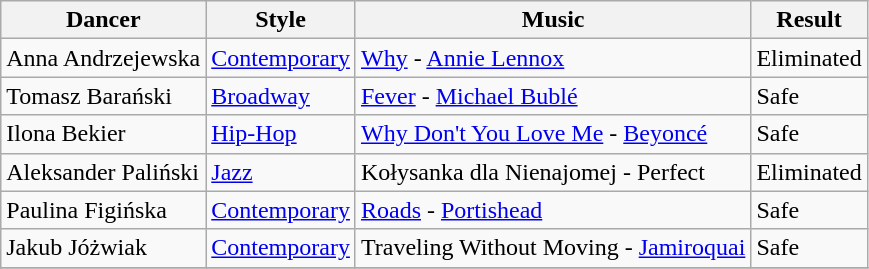<table class="wikitable">
<tr>
<th>Dancer</th>
<th>Style</th>
<th>Music</th>
<th>Result</th>
</tr>
<tr>
<td>Anna Andrzejewska</td>
<td><a href='#'>Contemporary</a></td>
<td><a href='#'>Why</a> - <a href='#'>Annie Lennox</a></td>
<td>Eliminated</td>
</tr>
<tr>
<td>Tomasz Barański</td>
<td><a href='#'>Broadway</a></td>
<td><a href='#'>Fever</a> - <a href='#'>Michael Bublé</a></td>
<td>Safe</td>
</tr>
<tr>
<td>Ilona Bekier</td>
<td><a href='#'>Hip-Hop</a></td>
<td><a href='#'>Why Don't You Love Me</a> - <a href='#'>Beyoncé</a></td>
<td>Safe</td>
</tr>
<tr>
<td>Aleksander Paliński</td>
<td><a href='#'>Jazz</a></td>
<td>Kołysanka dla Nienajomej - Perfect</td>
<td>Eliminated</td>
</tr>
<tr>
<td>Paulina Figińska</td>
<td><a href='#'>Contemporary</a></td>
<td><a href='#'>Roads</a> - <a href='#'>Portishead</a></td>
<td>Safe</td>
</tr>
<tr>
<td>Jakub Jóżwiak</td>
<td><a href='#'>Contemporary</a></td>
<td>Traveling Without Moving - <a href='#'>Jamiroquai</a></td>
<td>Safe</td>
</tr>
<tr>
</tr>
</table>
